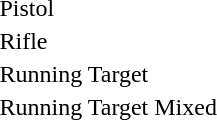<table>
<tr>
<td>Pistol</td>
<td></td>
<td></td>
<td></td>
</tr>
<tr>
<td>Rifle</td>
<td></td>
<td></td>
<td></td>
</tr>
<tr>
<td>Running Target</td>
<td></td>
<td></td>
<td></td>
</tr>
<tr>
<td>Running Target Mixed</td>
<td></td>
<td></td>
<td></td>
</tr>
</table>
